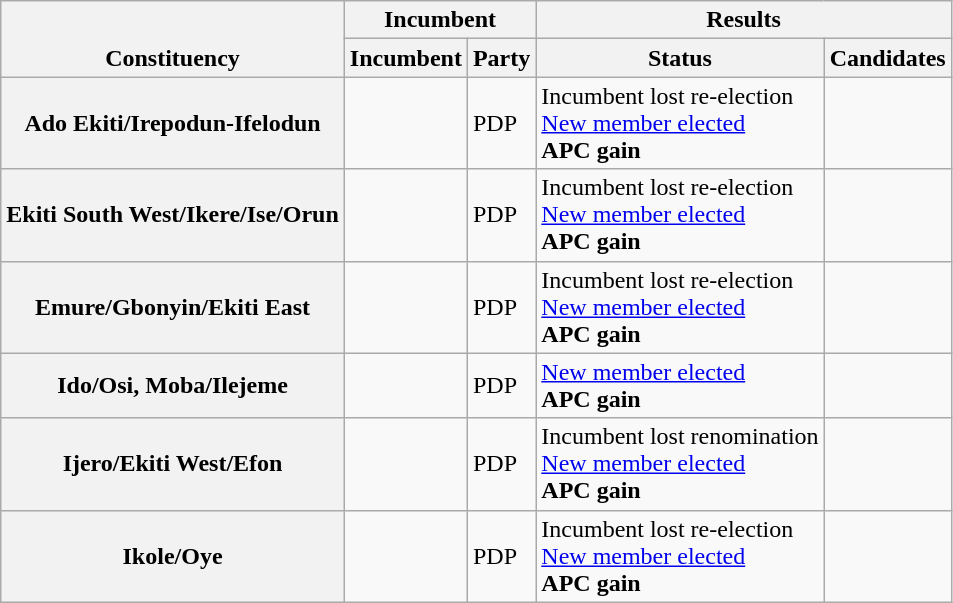<table class="wikitable sortable">
<tr valign=bottom>
<th rowspan=2>Constituency</th>
<th colspan=2>Incumbent</th>
<th colspan=2>Results</th>
</tr>
<tr valign=bottom>
<th>Incumbent</th>
<th>Party</th>
<th>Status</th>
<th>Candidates</th>
</tr>
<tr>
<th>Ado Ekiti/Irepodun-Ifelodun</th>
<td></td>
<td>PDP</td>
<td>Incumbent lost re-election<br><a href='#'>New member elected</a><br><strong>APC gain</strong></td>
<td nowrap></td>
</tr>
<tr>
<th>Ekiti South West/Ikere/Ise/Orun</th>
<td></td>
<td>PDP</td>
<td>Incumbent lost re-election<br><a href='#'>New member elected</a><br><strong>APC gain</strong></td>
<td nowrap></td>
</tr>
<tr>
<th>Emure/Gbonyin/Ekiti East</th>
<td></td>
<td>PDP</td>
<td>Incumbent lost re-election<br><a href='#'>New member elected</a><br><strong>APC gain</strong></td>
<td nowrap></td>
</tr>
<tr>
<th>Ido/Osi, Moba/Ilejeme</th>
<td></td>
<td>PDP</td>
<td><a href='#'>New member elected</a><br><strong>APC gain</strong></td>
<td nowrap></td>
</tr>
<tr>
<th>Ijero/Ekiti West/Efon</th>
<td></td>
<td>PDP</td>
<td>Incumbent lost renomination<br><a href='#'>New member elected</a><br><strong>APC gain</strong></td>
<td nowrap></td>
</tr>
<tr>
<th>Ikole/Oye</th>
<td></td>
<td>PDP</td>
<td>Incumbent lost re-election<br><a href='#'>New member elected</a><br><strong>APC gain</strong></td>
<td nowrap></td>
</tr>
</table>
